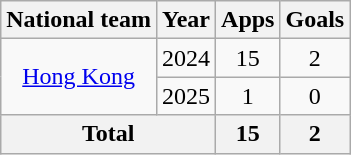<table class="wikitable" style="text-align:center">
<tr>
<th>National team</th>
<th>Year</th>
<th>Apps</th>
<th>Goals</th>
</tr>
<tr>
<td rowspan="2"><a href='#'>Hong Kong</a></td>
<td>2024</td>
<td>15</td>
<td>2</td>
</tr>
<tr>
<td>2025</td>
<td>1</td>
<td>0</td>
</tr>
<tr>
<th colspan="2">Total</th>
<th>15</th>
<th>2</th>
</tr>
</table>
